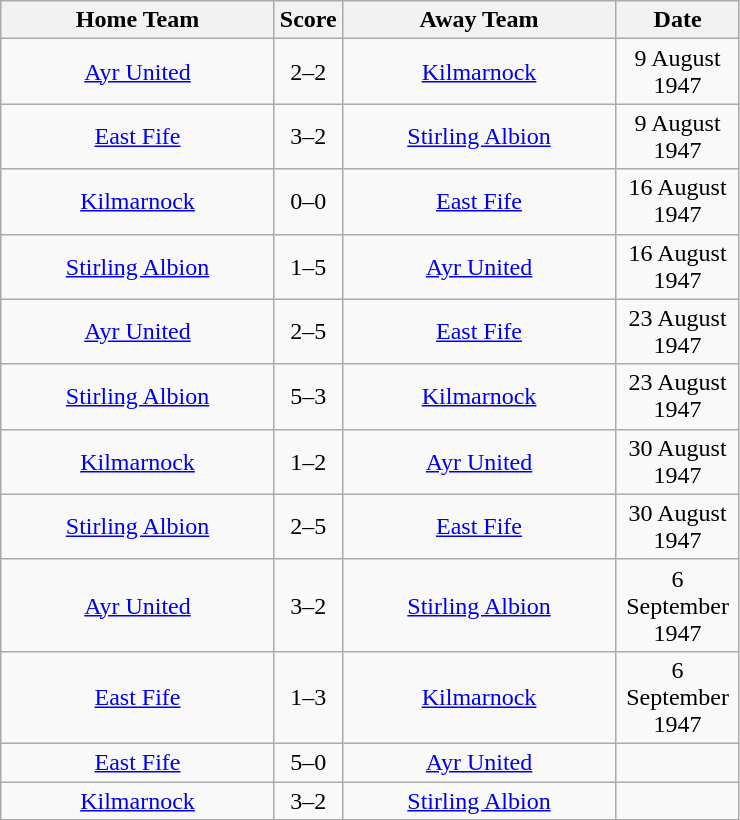<table class="wikitable" style="text-align:center;">
<tr>
<th width=175>Home Team</th>
<th width=20>Score</th>
<th width=175>Away Team</th>
<th width= 75>Date</th>
</tr>
<tr>
<td><a href='#'>Ayr United</a></td>
<td>2–2</td>
<td><a href='#'>Kilmarnock</a></td>
<td>9 August 1947</td>
</tr>
<tr>
<td><a href='#'>East Fife</a></td>
<td>3–2</td>
<td><a href='#'>Stirling Albion</a></td>
<td>9 August 1947</td>
</tr>
<tr>
<td><a href='#'>Kilmarnock</a></td>
<td>0–0</td>
<td><a href='#'>East Fife</a></td>
<td>16 August 1947</td>
</tr>
<tr>
<td><a href='#'>Stirling Albion</a></td>
<td>1–5</td>
<td><a href='#'>Ayr United</a></td>
<td>16 August 1947</td>
</tr>
<tr>
<td><a href='#'>Ayr United</a></td>
<td>2–5</td>
<td><a href='#'>East Fife</a></td>
<td>23 August 1947</td>
</tr>
<tr>
<td><a href='#'>Stirling Albion</a></td>
<td>5–3</td>
<td><a href='#'>Kilmarnock</a></td>
<td>23 August 1947</td>
</tr>
<tr>
<td><a href='#'>Kilmarnock</a></td>
<td>1–2</td>
<td><a href='#'>Ayr United</a></td>
<td>30 August 1947</td>
</tr>
<tr>
<td><a href='#'>Stirling Albion</a></td>
<td>2–5</td>
<td><a href='#'>East Fife</a></td>
<td>30 August 1947</td>
</tr>
<tr>
<td><a href='#'>Ayr United</a></td>
<td>3–2</td>
<td><a href='#'>Stirling Albion</a></td>
<td>6 September 1947</td>
</tr>
<tr>
<td><a href='#'>East Fife</a></td>
<td>1–3</td>
<td><a href='#'>Kilmarnock</a></td>
<td>6 September 1947</td>
</tr>
<tr>
<td><a href='#'>East Fife</a></td>
<td>5–0</td>
<td><a href='#'>Ayr United</a></td>
<td></td>
</tr>
<tr>
<td><a href='#'>Kilmarnock</a></td>
<td>3–2</td>
<td><a href='#'>Stirling Albion</a></td>
<td></td>
</tr>
<tr>
</tr>
</table>
